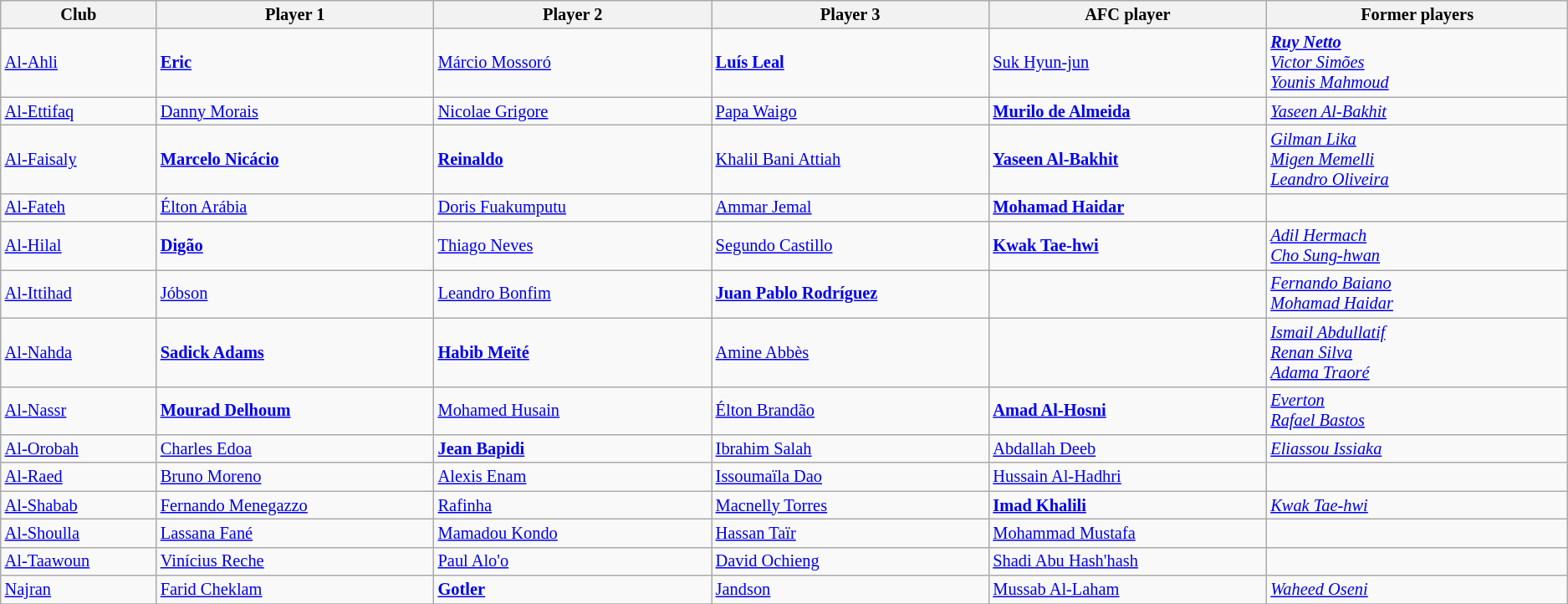<table class="wikitable" border="1" style="text-align: left; font-size:85%">
<tr>
<th width="120">Club</th>
<th width="220">Player 1</th>
<th width="220">Player 2</th>
<th width="220">Player 3</th>
<th width="220">AFC player</th>
<th width="240">Former players</th>
</tr>
<tr>
<td><a href='#'>Al-Ahli</a></td>
<td> <strong><a href='#'>Eric</a></strong></td>
<td> <a href='#'>Márcio Mossoró</a></td>
<td> <strong><a href='#'>Luís Leal</a></strong></td>
<td> <a href='#'>Suk Hyun-jun</a></td>
<td> <strong><em><a href='#'>Ruy Netto</a></em></strong><br> <em><a href='#'>Victor Simões</a></em><br> <em><a href='#'>Younis Mahmoud</a></em></td>
</tr>
<tr>
<td><a href='#'>Al-Ettifaq</a></td>
<td> <a href='#'>Danny Morais</a></td>
<td> <a href='#'>Nicolae Grigore</a></td>
<td> <a href='#'>Papa Waigo</a></td>
<td> <strong><a href='#'>Murilo de Almeida</a></strong></td>
<td> <em><a href='#'>Yaseen Al-Bakhit</a></em></td>
</tr>
<tr>
<td><a href='#'>Al-Faisaly</a></td>
<td> <strong><a href='#'>Marcelo Nicácio</a></strong></td>
<td> <strong><a href='#'>Reinaldo</a></strong></td>
<td> <a href='#'>Khalil Bani Attiah</a></td>
<td> <strong><a href='#'>Yaseen Al-Bakhit</a></strong></td>
<td> <em><a href='#'>Gilman Lika</a></em><br> <em><a href='#'>Migen Memelli</a></em><br> <em><a href='#'>Leandro Oliveira</a></em></td>
</tr>
<tr>
<td><a href='#'>Al-Fateh</a></td>
<td> <a href='#'>Élton Arábia</a></td>
<td> <a href='#'>Doris Fuakumputu</a></td>
<td> <a href='#'>Ammar Jemal</a></td>
<td> <strong><a href='#'>Mohamad Haidar</a></strong></td>
<td></td>
</tr>
<tr>
<td><a href='#'>Al-Hilal</a></td>
<td> <strong><a href='#'>Digão</a></strong></td>
<td> <a href='#'>Thiago Neves</a></td>
<td> <a href='#'>Segundo Castillo</a></td>
<td> <strong><a href='#'>Kwak Tae-hwi</a></strong></td>
<td> <em><a href='#'>Adil Hermach</a></em><br> <em><a href='#'>Cho Sung-hwan</a></em></td>
</tr>
<tr>
<td><a href='#'>Al-Ittihad</a></td>
<td> <a href='#'>Jóbson</a></td>
<td> <a href='#'>Leandro Bonfim</a></td>
<td> <strong><a href='#'>Juan Pablo Rodríguez</a></strong></td>
<td></td>
<td> <em><a href='#'>Fernando Baiano</a></em><br> <em><a href='#'>Mohamad Haidar</a></em></td>
</tr>
<tr>
<td><a href='#'>Al-Nahda</a></td>
<td> <strong><a href='#'>Sadick Adams</a></strong></td>
<td> <strong><a href='#'>Habib Meïté</a></strong></td>
<td> <a href='#'>Amine Abbès</a></td>
<td></td>
<td> <em><a href='#'>Ismail Abdullatif</a></em><br> <em><a href='#'>Renan Silva</a></em><br> <em><a href='#'>Adama Traoré</a></em></td>
</tr>
<tr>
<td><a href='#'>Al-Nassr</a></td>
<td> <strong><a href='#'>Mourad Delhoum</a></strong></td>
<td> <a href='#'>Mohamed Husain</a></td>
<td> <a href='#'>Élton Brandão</a></td>
<td> <strong><a href='#'>Amad Al-Hosni</a></strong></td>
<td> <em><a href='#'>Everton</a></em><br> <em><a href='#'>Rafael Bastos</a></em></td>
</tr>
<tr>
<td><a href='#'>Al-Orobah</a></td>
<td> <a href='#'>Charles Edoa</a></td>
<td> <strong><a href='#'>Jean Bapidi</a></strong></td>
<td> <a href='#'>Ibrahim Salah</a></td>
<td> <a href='#'>Abdallah Deeb</a></td>
<td> <em><a href='#'>Eliassou Issiaka</a></em></td>
</tr>
<tr>
<td><a href='#'>Al-Raed</a></td>
<td> <a href='#'>Bruno Moreno</a></td>
<td> <a href='#'>Alexis Enam</a></td>
<td> <a href='#'>Issoumaïla Dao</a></td>
<td> <a href='#'>Hussain Al-Hadhri</a></td>
<td></td>
</tr>
<tr>
<td><a href='#'>Al-Shabab</a></td>
<td> <a href='#'>Fernando Menegazzo</a></td>
<td> <a href='#'>Rafinha</a></td>
<td> <a href='#'>Macnelly Torres</a></td>
<td> <strong><a href='#'>Imad Khalili</a></strong> </td>
<td> <em><a href='#'>Kwak Tae-hwi</a></em></td>
</tr>
<tr>
<td><a href='#'>Al-Shoulla</a></td>
<td> <a href='#'>Lassana Fané</a></td>
<td> <a href='#'>Mamadou Kondo</a></td>
<td> <a href='#'>Hassan Taïr</a></td>
<td> <a href='#'>Mohammad Mustafa</a></td>
<td></td>
</tr>
<tr>
<td><a href='#'>Al-Taawoun</a></td>
<td> <a href='#'>Vinícius Reche</a></td>
<td> <a href='#'>Paul Alo'o</a></td>
<td> <a href='#'>David Ochieng</a></td>
<td> <a href='#'>Shadi Abu Hash'hash</a></td>
<td></td>
</tr>
<tr>
<td><a href='#'>Najran</a></td>
<td> <a href='#'>Farid Cheklam</a></td>
<td> <strong><a href='#'>Gotler</a></strong></td>
<td> <a href='#'>Jandson</a></td>
<td> <a href='#'>Mussab Al-Laham</a></td>
<td> <em><a href='#'>Waheed Oseni</a></em></td>
</tr>
<tr>
</tr>
</table>
